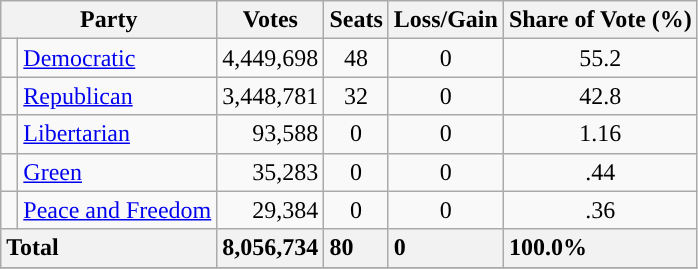<table class="wikitable">
<tr>
<th colspan=2>Party</th>
<th>Votes</th>
<th>Seats</th>
<th>Loss/Gain</th>
<th>Share of Vote (%)</th>
</tr>
<tr>
<td style="background-color:"> </td>
<td><a href='#'>Democratic</a></td>
<td align="right">4,449,698</td>
<td align="center">48</td>
<td align="center">0</td>
<td align="center">55.2</td>
</tr>
<tr>
<td style="background-color:"> </td>
<td><a href='#'>Republican</a></td>
<td align="right">3,448,781</td>
<td align="center">32</td>
<td align="center">0</td>
<td align="center">42.8</td>
</tr>
<tr>
<td style="background-color:"> </td>
<td><a href='#'>Libertarian</a></td>
<td align="right">93,588</td>
<td align="center">0</td>
<td align="center">0</td>
<td align="center">1.16</td>
</tr>
<tr>
<td style="background-color:"> </td>
<td><a href='#'>Green</a></td>
<td align="right">35,283</td>
<td align="center">0</td>
<td align="center">0</td>
<td align="center">.44</td>
</tr>
<tr>
<td style="background-color:"> </td>
<td><a href='#'>Peace and Freedom</a></td>
<td align="right">29,384</td>
<td align="center">0</td>
<td align="center">0</td>
<td align="center">.36</td>
</tr>
<tr>
<td style="background-color: #f2f2f2; text-align: left; font-weight: bold" colspan="2">Total</td>
<td style="background-color: #f2f2f2; font-weight: bold">8,056,734</td>
<td style="background-color: #f2f2f2; font-weight: bold">80</td>
<td style="background-color: #f2f2f2; font-weight: bold">0</td>
<td style="background-color: #f2f2f2; font-weight: bold">100.0%</td>
</tr>
<tr>
</tr>
</table>
